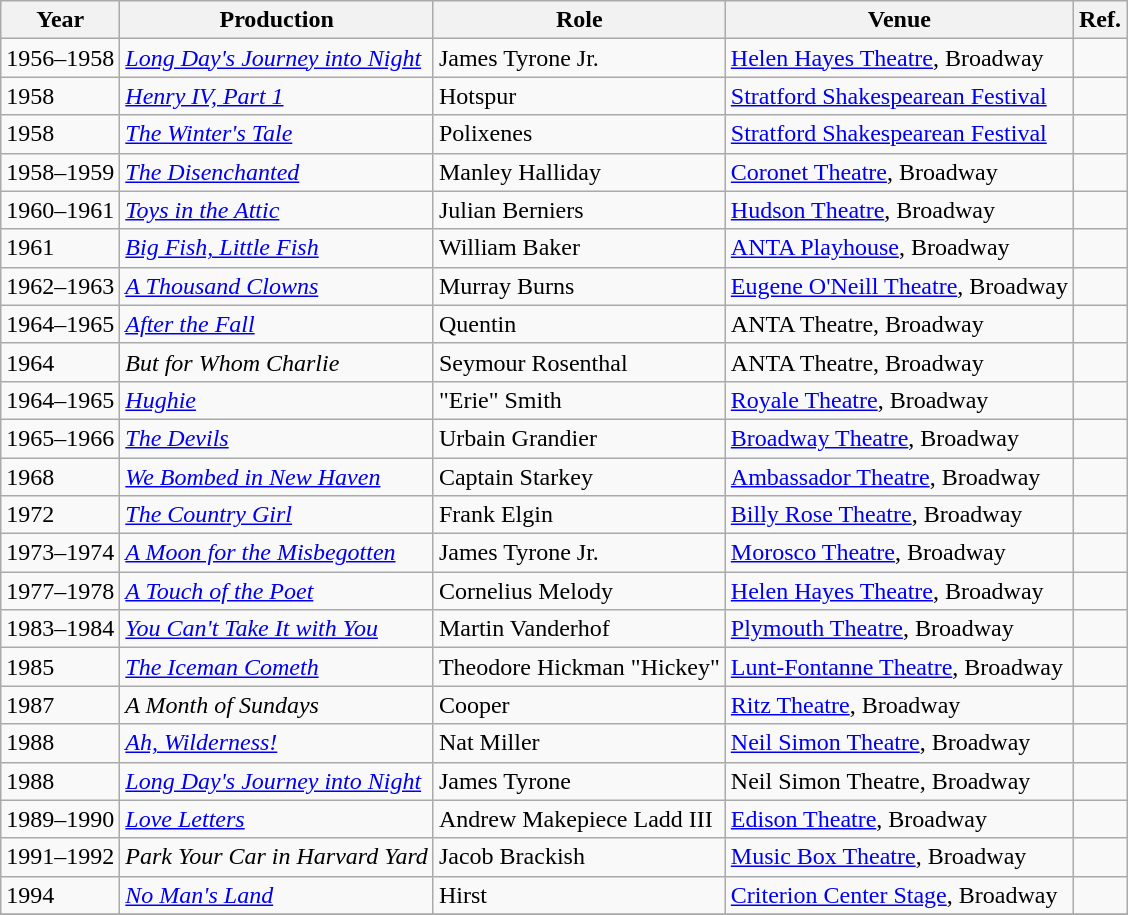<table class="wikitable">
<tr>
<th>Year</th>
<th>Production</th>
<th>Role</th>
<th>Venue</th>
<th class="unsortable">Ref.</th>
</tr>
<tr>
<td>1956–1958</td>
<td><em><a href='#'>Long Day's Journey into Night</a></em></td>
<td>James Tyrone Jr.</td>
<td><a href='#'>Helen Hayes Theatre</a>, Broadway</td>
<td></td>
</tr>
<tr>
<td>1958</td>
<td><em><a href='#'>Henry IV, Part 1</a></em></td>
<td>Hotspur</td>
<td><a href='#'>Stratford Shakespearean Festival</a></td>
<td></td>
</tr>
<tr>
<td>1958</td>
<td><em><a href='#'>The Winter's Tale</a></em></td>
<td>Polixenes</td>
<td><a href='#'>Stratford Shakespearean Festival</a></td>
<td></td>
</tr>
<tr>
<td>1958–1959</td>
<td><em><a href='#'>The Disenchanted</a></em></td>
<td>Manley Halliday</td>
<td><a href='#'>Coronet Theatre</a>, Broadway</td>
<td></td>
</tr>
<tr>
<td>1960–1961</td>
<td><em><a href='#'>Toys in the Attic</a></em></td>
<td>Julian Berniers</td>
<td><a href='#'>Hudson Theatre</a>, Broadway</td>
<td></td>
</tr>
<tr>
<td>1961</td>
<td><em><a href='#'>Big Fish, Little Fish</a></em></td>
<td>William Baker</td>
<td><a href='#'>ANTA Playhouse</a>, Broadway</td>
<td></td>
</tr>
<tr>
<td>1962–1963</td>
<td><em><a href='#'>A Thousand Clowns</a></em></td>
<td>Murray Burns</td>
<td><a href='#'>Eugene O'Neill Theatre</a>, Broadway</td>
<td></td>
</tr>
<tr>
<td>1964–1965</td>
<td><em><a href='#'>After the Fall</a></em></td>
<td>Quentin</td>
<td>ANTA Theatre, Broadway</td>
<td></td>
</tr>
<tr>
<td>1964</td>
<td><em>But for Whom Charlie</em></td>
<td>Seymour Rosenthal</td>
<td>ANTA Theatre, Broadway</td>
<td></td>
</tr>
<tr>
<td>1964–1965</td>
<td><em><a href='#'>Hughie</a></em></td>
<td>"Erie" Smith</td>
<td><a href='#'>Royale Theatre</a>, Broadway</td>
<td></td>
</tr>
<tr>
<td>1965–1966</td>
<td><em><a href='#'>The Devils</a></em></td>
<td>Urbain Grandier</td>
<td><a href='#'>Broadway Theatre</a>, Broadway</td>
<td></td>
</tr>
<tr>
<td>1968</td>
<td><em><a href='#'>We Bombed in New Haven</a></em></td>
<td>Captain Starkey</td>
<td><a href='#'>Ambassador Theatre</a>, Broadway</td>
<td></td>
</tr>
<tr>
<td>1972</td>
<td><em><a href='#'>The Country Girl</a></em></td>
<td>Frank Elgin</td>
<td><a href='#'>Billy Rose Theatre</a>, Broadway</td>
<td></td>
</tr>
<tr>
<td>1973–1974</td>
<td><em><a href='#'>A Moon for the Misbegotten</a></em></td>
<td>James Tyrone Jr.</td>
<td><a href='#'>Morosco Theatre</a>, Broadway</td>
<td></td>
</tr>
<tr>
<td>1977–1978</td>
<td><em><a href='#'>A Touch of the Poet</a></em></td>
<td>Cornelius Melody</td>
<td><a href='#'>Helen Hayes Theatre</a>, Broadway</td>
<td></td>
</tr>
<tr>
<td>1983–1984</td>
<td><em><a href='#'>You Can't Take It with You</a></em></td>
<td>Martin Vanderhof</td>
<td><a href='#'>Plymouth Theatre</a>, Broadway</td>
<td></td>
</tr>
<tr>
<td>1985</td>
<td><em><a href='#'>The Iceman Cometh</a></em></td>
<td>Theodore Hickman "Hickey"</td>
<td><a href='#'>Lunt-Fontanne Theatre</a>, Broadway</td>
<td></td>
</tr>
<tr>
<td>1987</td>
<td><em>A Month of Sundays</em></td>
<td>Cooper</td>
<td><a href='#'>Ritz Theatre</a>, Broadway</td>
<td></td>
</tr>
<tr>
<td>1988</td>
<td><em><a href='#'>Ah, Wilderness!</a></em></td>
<td>Nat Miller</td>
<td><a href='#'>Neil Simon Theatre</a>, Broadway</td>
<td></td>
</tr>
<tr>
<td>1988</td>
<td><em><a href='#'>Long Day's Journey into Night</a></em></td>
<td>James Tyrone</td>
<td>Neil Simon Theatre, Broadway</td>
<td></td>
</tr>
<tr>
<td>1989–1990</td>
<td><em><a href='#'>Love Letters</a></em></td>
<td>Andrew Makepiece Ladd III</td>
<td><a href='#'>Edison Theatre</a>, Broadway</td>
<td></td>
</tr>
<tr>
<td>1991–1992</td>
<td><em>Park Your Car in Harvard Yard</em></td>
<td>Jacob Brackish</td>
<td><a href='#'>Music Box Theatre</a>, Broadway</td>
<td></td>
</tr>
<tr>
<td>1994</td>
<td><em><a href='#'>No Man's Land</a></em></td>
<td>Hirst</td>
<td><a href='#'>Criterion Center Stage</a>, Broadway</td>
<td></td>
</tr>
<tr>
</tr>
</table>
